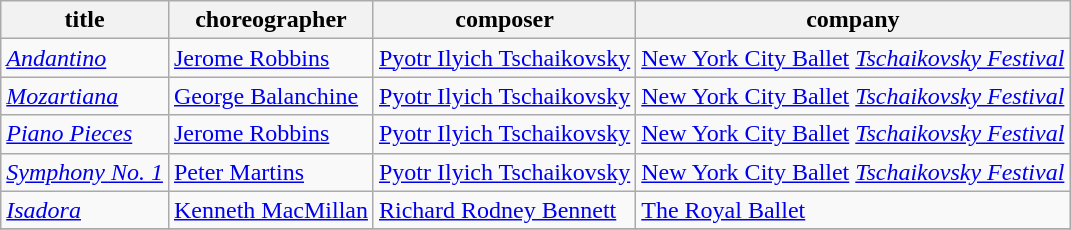<table class="wikitable">
<tr>
<th>title</th>
<th>choreographer</th>
<th>composer</th>
<th>company</th>
</tr>
<tr>
<td><em><a href='#'>Andantino</a></em></td>
<td><a href='#'>Jerome Robbins</a></td>
<td><a href='#'>Pyotr Ilyich Tschaikovsky</a></td>
<td><a href='#'>New York City Ballet</a> <em><a href='#'>Tschaikovsky Festival</a></em></td>
</tr>
<tr>
<td><em><a href='#'>Mozartiana</a></em></td>
<td><a href='#'>George Balanchine</a></td>
<td><a href='#'>Pyotr Ilyich Tschaikovsky</a></td>
<td><a href='#'>New York City Ballet</a> <em><a href='#'>Tschaikovsky Festival</a></em></td>
</tr>
<tr>
<td><em><a href='#'>Piano Pieces</a></em></td>
<td><a href='#'>Jerome Robbins</a></td>
<td><a href='#'>Pyotr Ilyich Tschaikovsky</a></td>
<td><a href='#'>New York City Ballet</a> <em><a href='#'>Tschaikovsky Festival</a></em></td>
</tr>
<tr>
<td><em><a href='#'>Symphony No. 1</a></em></td>
<td><a href='#'>Peter Martins</a></td>
<td><a href='#'>Pyotr Ilyich Tschaikovsky</a></td>
<td><a href='#'>New York City Ballet</a> <em><a href='#'>Tschaikovsky Festival</a></em></td>
</tr>
<tr>
<td><em><a href='#'>Isadora</a></em></td>
<td><a href='#'>Kenneth MacMillan</a></td>
<td><a href='#'>Richard Rodney Bennett</a></td>
<td><a href='#'>The Royal Ballet</a></td>
</tr>
<tr>
</tr>
</table>
